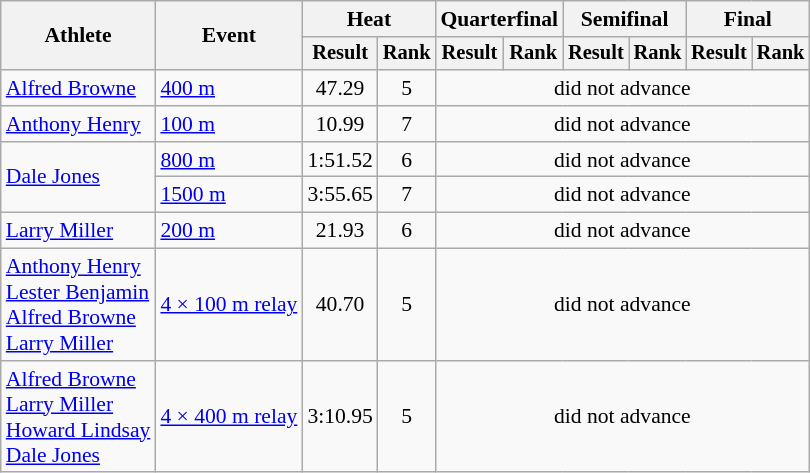<table class="wikitable" style="font-size:90%">
<tr>
<th rowspan="2">Athlete</th>
<th rowspan="2">Event</th>
<th colspan="2">Heat</th>
<th colspan="2">Quarterfinal</th>
<th colspan="2">Semifinal</th>
<th colspan="2">Final</th>
</tr>
<tr style="font-size:95%">
<th>Result</th>
<th>Rank</th>
<th>Result</th>
<th>Rank</th>
<th>Result</th>
<th>Rank</th>
<th>Result</th>
<th>Rank</th>
</tr>
<tr align=center>
<td align=left><a href='#'>Alfred Browne</a></td>
<td align=left><a href='#'>400 m</a></td>
<td>47.29</td>
<td>5</td>
<td colspan=6>did not advance</td>
</tr>
<tr align=center>
<td align=left><a href='#'>Anthony Henry</a></td>
<td align=left><a href='#'>100 m</a></td>
<td>10.99</td>
<td>7</td>
<td colspan=6>did not advance</td>
</tr>
<tr align=center>
<td align=left rowspan=2><a href='#'>Dale Jones</a></td>
<td align=left><a href='#'>800 m</a></td>
<td>1:51.52</td>
<td>6</td>
<td colspan=6>did not advance</td>
</tr>
<tr align=center>
<td align=left><a href='#'>1500 m</a></td>
<td>3:55.65</td>
<td>7</td>
<td colspan=6>did not advance</td>
</tr>
<tr align=center>
<td align=left><a href='#'>Larry Miller</a></td>
<td align=left><a href='#'>200 m</a></td>
<td>21.93</td>
<td>6</td>
<td colspan=6>did not advance</td>
</tr>
<tr align=center>
<td align=left><a href='#'>Anthony Henry</a><br><a href='#'>Lester Benjamin</a><br><a href='#'>Alfred Browne</a><br><a href='#'>Larry Miller</a></td>
<td align=left><a href='#'>4 × 100 m relay</a></td>
<td>40.70</td>
<td>5</td>
<td colspan=6>did not advance</td>
</tr>
<tr align=center>
<td align=left><a href='#'>Alfred Browne</a><br><a href='#'>Larry Miller</a><br><a href='#'>Howard Lindsay</a><br><a href='#'>Dale Jones</a></td>
<td align=left><a href='#'>4 × 400 m relay</a></td>
<td>3:10.95</td>
<td>5</td>
<td colspan=6>did not advance</td>
</tr>
</table>
